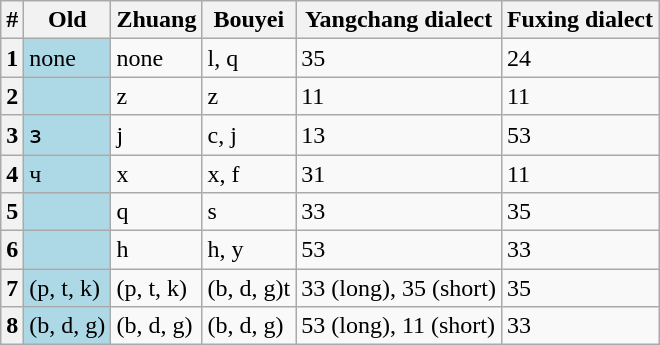<table class=wikitable>
<tr>
<th>#</th>
<th bgcolor="lightblue">Old</th>
<th>Zhuang</th>
<th>Bouyei</th>
<th>Yangchang dialect</th>
<th>Fuxing dialect</th>
</tr>
<tr ---->
<th>1</th>
<td bgcolor="lightblue">none</td>
<td>none</td>
<td>l, q</td>
<td>35</td>
<td>24</td>
</tr>
<tr ---->
<th>2</th>
<td bgcolor="lightblue"></td>
<td>z</td>
<td>z</td>
<td>11</td>
<td>11</td>
</tr>
<tr ---->
<th>3</th>
<td bgcolor="lightblue">ɜ</td>
<td>j</td>
<td>c, j</td>
<td>13</td>
<td>53</td>
</tr>
<tr ---->
<th>4</th>
<td bgcolor="lightblue">ч</td>
<td>x</td>
<td>x, f</td>
<td>31</td>
<td>11</td>
</tr>
<tr ---->
<th>5</th>
<td bgcolor="lightblue"></td>
<td>q</td>
<td>s</td>
<td>33</td>
<td>35</td>
</tr>
<tr ---->
<th>6</th>
<td bgcolor="lightblue"></td>
<td>h</td>
<td>h, y</td>
<td>53</td>
<td>33</td>
</tr>
<tr ---->
<th>7</th>
<td bgcolor="lightblue">(p, t, k)</td>
<td>(p, t, k)</td>
<td>(b, d, g)t</td>
<td>33 (long), 35 (short)</td>
<td>35</td>
</tr>
<tr ---->
<th>8</th>
<td bgcolor="lightblue">(b, d, g)</td>
<td>(b, d, g)</td>
<td>(b, d, g)</td>
<td>53 (long), 11 (short)</td>
<td>33</td>
</tr>
</table>
